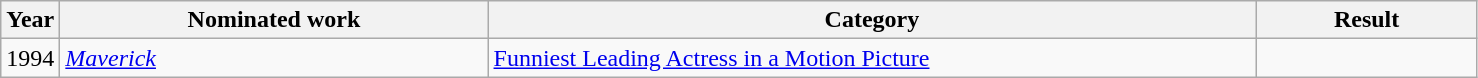<table class=wikitable>
<tr>
<th width=4%>Year</th>
<th width=29%>Nominated work</th>
<th width=52%>Category</th>
<th width=15%>Result</th>
</tr>
<tr>
<td align=center>1994</td>
<td><em><a href='#'>Maverick</a></em></td>
<td><a href='#'>Funniest Leading Actress in a Motion Picture</a></td>
<td></td>
</tr>
</table>
